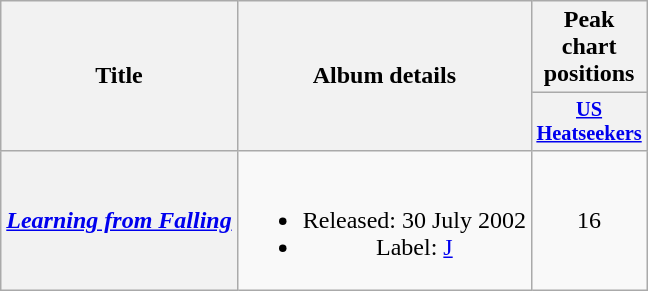<table class="wikitable plainrowheaders" style="text-align:center;">
<tr>
<th rowspan="2">Title</th>
<th rowspan="2">Album details</th>
<th colspan="2">Peak chart positions</th>
</tr>
<tr>
<th scope="col" style="width:2.75em;font-size:85%;"><a href='#'>US<br>Heatseekers</a><br></th>
</tr>
<tr>
<th scope="row"><em><a href='#'>Learning from Falling</a></em></th>
<td><br><ul><li>Released: 30 July 2002</li><li>Label: <a href='#'>J</a></li></ul></td>
<td>16</td>
</tr>
</table>
